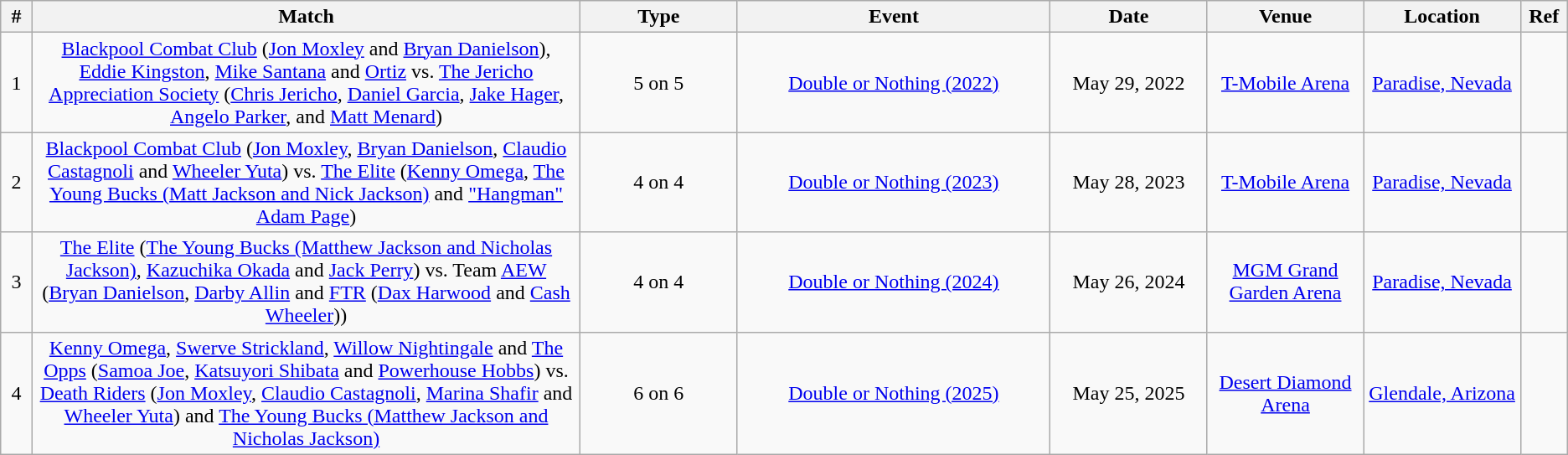<table class="wikitable plainrowheaders" style="text-align:center"; margin-right: 0;">
<tr>
<th width=2%>#</th>
<th width=35%>Match</th>
<th width=10%>Type</th>
<th width=20%>Event</th>
<th width=10%>Date</th>
<th width=10%>Venue</th>
<th width=10%>Location</th>
<th width=3%>Ref</th>
</tr>
<tr>
<td align=center>1</td>
<td><a href='#'>Blackpool Combat Club</a> (<a href='#'>Jon Moxley</a> and <a href='#'>Bryan Danielson</a>), <a href='#'>Eddie Kingston</a>, <a href='#'>Mike Santana</a> and <a href='#'>Ortiz</a> vs. <a href='#'>The Jericho Appreciation Society</a> (<a href='#'>Chris Jericho</a>, <a href='#'>Daniel Garcia</a>, <a href='#'>Jake Hager</a>, <a href='#'>Angelo Parker</a>, and <a href='#'>Matt Menard</a>)</td>
<td>5 on 5</td>
<td><a href='#'>Double or Nothing (2022)</a></td>
<td>May 29, 2022</td>
<td><a href='#'>T-Mobile Arena</a></td>
<td><a href='#'>Paradise, Nevada</a></td>
<td></td>
</tr>
<tr>
<td align=center>2</td>
<td><a href='#'>Blackpool Combat Club</a> (<a href='#'>Jon Moxley</a>, <a href='#'>Bryan Danielson</a>, <a href='#'>Claudio Castagnoli</a> and <a href='#'>Wheeler Yuta</a>) vs. <a href='#'>The Elite</a> (<a href='#'>Kenny Omega</a>, <a href='#'>The Young Bucks (Matt Jackson and Nick Jackson)</a> and <a href='#'>"Hangman" Adam Page</a>)</td>
<td>4 on 4</td>
<td><a href='#'>Double or Nothing (2023)</a></td>
<td>May 28, 2023</td>
<td><a href='#'>T-Mobile Arena</a></td>
<td><a href='#'>Paradise, Nevada</a></td>
<td></td>
</tr>
<tr>
<td align=center>3</td>
<td><a href='#'>The Elite</a> (<a href='#'>The Young Bucks (Matthew Jackson and Nicholas Jackson)</a>, <a href='#'>Kazuchika Okada</a> and <a href='#'>Jack Perry</a>) vs. Team <a href='#'>AEW</a> (<a href='#'>Bryan Danielson</a>, <a href='#'>Darby Allin</a> and <a href='#'>FTR</a> (<a href='#'>Dax Harwood</a> and <a href='#'>Cash Wheeler</a>))</td>
<td>4 on 4</td>
<td><a href='#'>Double or Nothing (2024)</a></td>
<td>May 26, 2024</td>
<td><a href='#'>MGM Grand Garden Arena</a></td>
<td><a href='#'>Paradise, Nevada</a></td>
<td></td>
</tr>
<tr>
<td align=center>4</td>
<td><a href='#'>Kenny Omega</a>, <a href='#'>Swerve Strickland</a>, <a href='#'>Willow Nightingale</a> and <a href='#'>The Opps</a> (<a href='#'>Samoa Joe</a>, <a href='#'>Katsuyori Shibata</a> and <a href='#'>Powerhouse Hobbs</a>) vs. <a href='#'>Death Riders</a> (<a href='#'>Jon Moxley</a>, <a href='#'>Claudio Castagnoli</a>, <a href='#'>Marina Shafir</a> and <a href='#'>Wheeler Yuta</a>) and <a href='#'>The Young Bucks (Matthew Jackson and Nicholas Jackson)</a></td>
<td>6 on 6</td>
<td><a href='#'>Double or Nothing (2025)</a></td>
<td>May 25, 2025</td>
<td><a href='#'>Desert Diamond Arena</a></td>
<td><a href='#'>Glendale, Arizona</a></td>
</tr>
</table>
